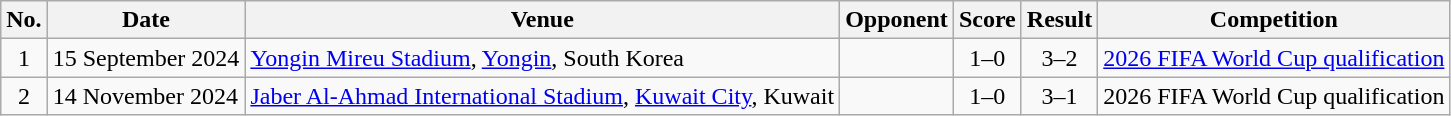<table class="wikitable">
<tr>
<th>No.</th>
<th>Date</th>
<th>Venue</th>
<th>Opponent</th>
<th>Score</th>
<th>Result</th>
<th>Competition</th>
</tr>
<tr>
<td align="center">1</td>
<td>15 September 2024</td>
<td><a href='#'>Yongin Mireu Stadium</a>, <a href='#'>Yongin</a>, South Korea</td>
<td></td>
<td align="center">1–0</td>
<td align="center">3–2</td>
<td><a href='#'>2026 FIFA World Cup qualification</a></td>
</tr>
<tr>
<td align="center">2</td>
<td>14 November 2024</td>
<td><a href='#'>Jaber Al-Ahmad International Stadium</a>, <a href='#'>Kuwait City</a>, Kuwait</td>
<td></td>
<td align="center">1–0</td>
<td align="center">3–1</td>
<td>2026 FIFA World Cup qualification</td>
</tr>
</table>
